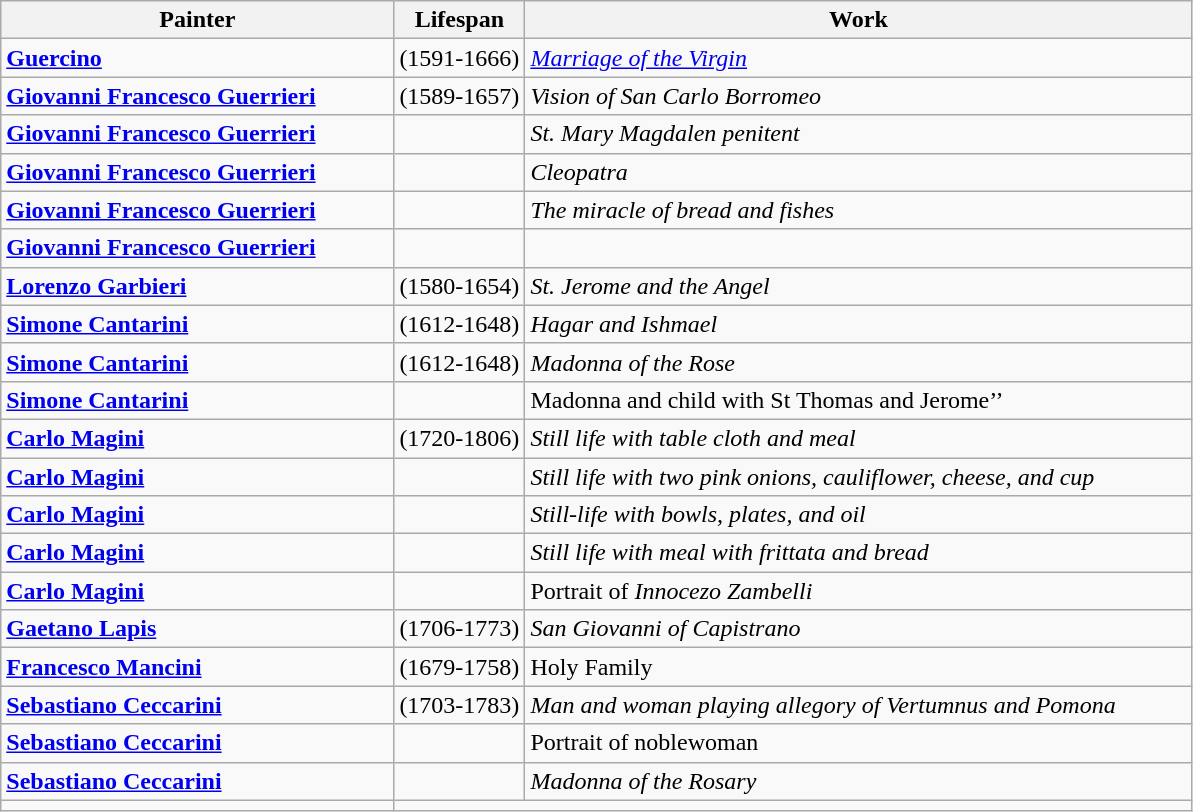<table class=wikitable>
<tr>
<th width="33%">Painter</th>
<th width="11%">Lifespan</th>
<th width="56%">Work</th>
</tr>
<tr valign="top">
<td><strong> <a href='#'>Guercino</a></strong></td>
<td>(1591-1666)</td>
<td><em><a href='#'>Marriage of the Virgin</a></em></td>
</tr>
<tr valign="top">
<td><strong> <a href='#'>Giovanni Francesco Guerrieri</a></strong></td>
<td>(1589-1657)</td>
<td><em>Vision of San Carlo Borromeo</em></td>
</tr>
<tr valign="top">
<td><strong> <a href='#'>Giovanni Francesco Guerrieri</a></strong></td>
<td></td>
<td><em>St. Mary Magdalen penitent</em></td>
</tr>
<tr valign="top">
<td><strong> <a href='#'>Giovanni Francesco Guerrieri</a></strong></td>
<td></td>
<td><em>Cleopatra</em></td>
</tr>
<tr valign="top">
<td><strong> <a href='#'>Giovanni Francesco Guerrieri</a></strong></td>
<td></td>
<td><em>The miracle of bread and fishes</em></td>
</tr>
<tr valign="top">
<td><strong> <a href='#'>Giovanni Francesco Guerrieri</a></strong></td>
<td></td>
<td><em> </em></td>
</tr>
<tr valign="top">
<td><strong> <a href='#'>Lorenzo Garbieri</a></strong></td>
<td>(1580-1654)</td>
<td><em> St. Jerome and the Angel</em></td>
</tr>
<tr valign="top">
<td><strong> <a href='#'>Simone Cantarini</a></strong></td>
<td>(1612-1648)</td>
<td><em>Hagar and Ishmael</em></td>
</tr>
<tr valign="top">
<td><strong> <a href='#'>Simone Cantarini</a></strong></td>
<td>(1612-1648)</td>
<td><em>Madonna of the Rose</em></td>
</tr>
<tr valign="top">
<td><strong> <a href='#'>Simone Cantarini</a></strong></td>
<td></td>
<td>Madonna and child with St Thomas and Jerome’’</td>
</tr>
<tr valign="top">
<td><strong> <a href='#'>Carlo Magini</a></strong></td>
<td>(1720-1806)</td>
<td><em>Still life with table cloth and meal</em></td>
</tr>
<tr valign="top">
<td><strong> <a href='#'>Carlo Magini</a></strong></td>
<td></td>
<td><em>Still life with two pink onions, cauliflower, cheese, and cup</em></td>
</tr>
<tr valign="top">
<td><strong> <a href='#'>Carlo Magini</a></strong></td>
<td></td>
<td><em>Still-life with bowls, plates, and oil</em></td>
</tr>
<tr valign="top">
<td><strong> <a href='#'>Carlo Magini</a></strong></td>
<td></td>
<td><em> Still life with meal with frittata and bread</em></td>
</tr>
<tr valign="top">
<td><strong> <a href='#'>Carlo Magini</a></strong></td>
<td></td>
<td>Portrait of <em>Innocezo Zambelli</em></td>
</tr>
<tr valign="top">
<td><strong> <a href='#'>Gaetano Lapis</a></strong></td>
<td>(1706-1773)</td>
<td><em>San Giovanni of Capistrano</em></td>
</tr>
<tr valign="top">
<td><strong> <a href='#'>Francesco Mancini</a></strong></td>
<td>(1679-1758)</td>
<td>Holy Family</td>
</tr>
<tr valign="top">
<td><strong> <a href='#'>Sebastiano Ceccarini</a></strong></td>
<td>(1703-1783)</td>
<td><em>Man and woman playing allegory of Vertumnus and Pomona</em></td>
</tr>
<tr valign="top">
<td><strong> <a href='#'>Sebastiano Ceccarini</a></strong></td>
<td></td>
<td>Portrait of noblewoman</td>
</tr>
<tr valign="top">
<td><strong> <a href='#'>Sebastiano Ceccarini</a></strong></td>
<td></td>
<td><em> Madonna of the Rosary </em></td>
</tr>
<tr valign="top">
<td></td>
</tr>
</table>
